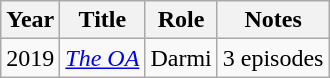<table class="wikitable sortable">
<tr>
<th scope="col">Year</th>
<th scope="col">Title</th>
<th scope="col">Role</th>
<th scope="col" class="unsortable">Notes</th>
</tr>
<tr>
<td>2019</td>
<td><em><a href='#'>The OA</a></em></td>
<td>Darmi</td>
<td>3 episodes</td>
</tr>
</table>
